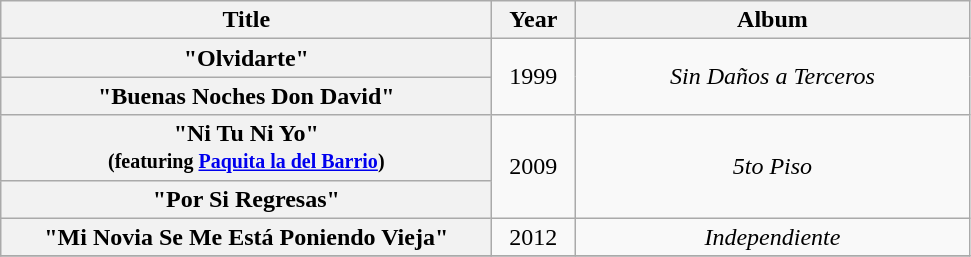<table class="wikitable plainrowheaders" style="text-align:center;">
<tr>
<th scope="col" rowspan="" style="width:20em;">Title</th>
<th scope="col" rowspan="" style="width:3em;">Year</th>
<th scope="col" rowspan="" style="width:16em;">Album</th>
</tr>
<tr>
<th scope="row">"Olvidarte"</th>
<td rowspan=2>1999</td>
<td rowspan=2><em>Sin Daños a Terceros</em></td>
</tr>
<tr>
<th scope="row">"Buenas Noches Don David"</th>
</tr>
<tr>
<th scope="row">"Ni Tu Ni Yo"  <br><small>(featuring <a href='#'>Paquita la del Barrio</a>)</small></th>
<td rowspan=2>2009</td>
<td rowspan=2><em>5to Piso</em></td>
</tr>
<tr>
<th scope="row">"Por Si Regresas"</th>
</tr>
<tr>
<th scope="row">"Mi Novia Se Me Está Poniendo Vieja"</th>
<td>2012</td>
<td><em>Independiente</em></td>
</tr>
<tr>
</tr>
</table>
